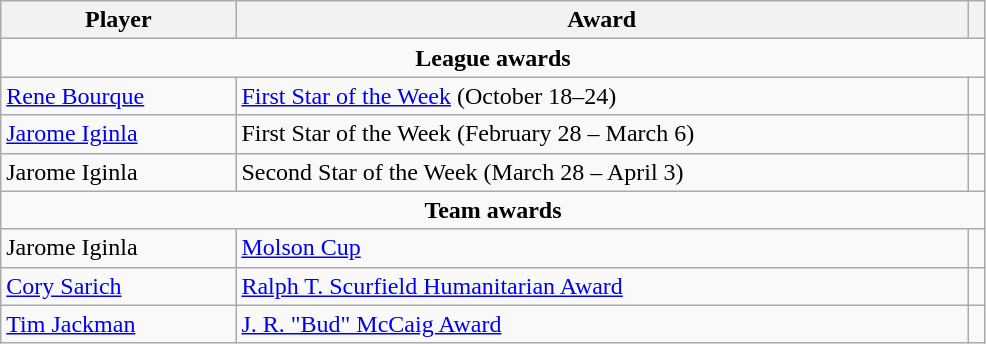<table class="wikitable" style="width:52%;">
<tr>
<th>Player</th>
<th>Award</th>
<th></th>
</tr>
<tr>
<td colspan="4" style="text-align:center;"><strong>League awards</strong></td>
</tr>
<tr>
<td><a href='#'>Rene Bourque</a></td>
<td><a href='#'>First Star of the Week</a> (October 18–24)</td>
<td></td>
</tr>
<tr>
<td><a href='#'>Jarome Iginla</a></td>
<td>First Star of the Week (February 28 – March 6)</td>
<td></td>
</tr>
<tr>
<td>Jarome Iginla</td>
<td>Second Star of the Week (March 28 – April 3)</td>
<td></td>
</tr>
<tr>
<td colspan="4" style="text-align:center;"><strong>Team awards</strong></td>
</tr>
<tr>
<td>Jarome Iginla</td>
<td><a href='#'>Molson Cup</a></td>
<td></td>
</tr>
<tr>
<td><a href='#'>Cory Sarich</a></td>
<td><a href='#'>Ralph T. Scurfield Humanitarian Award</a></td>
<td></td>
</tr>
<tr>
<td><a href='#'>Tim Jackman</a></td>
<td><a href='#'>J. R. "Bud" McCaig Award</a></td>
<td></td>
</tr>
</table>
